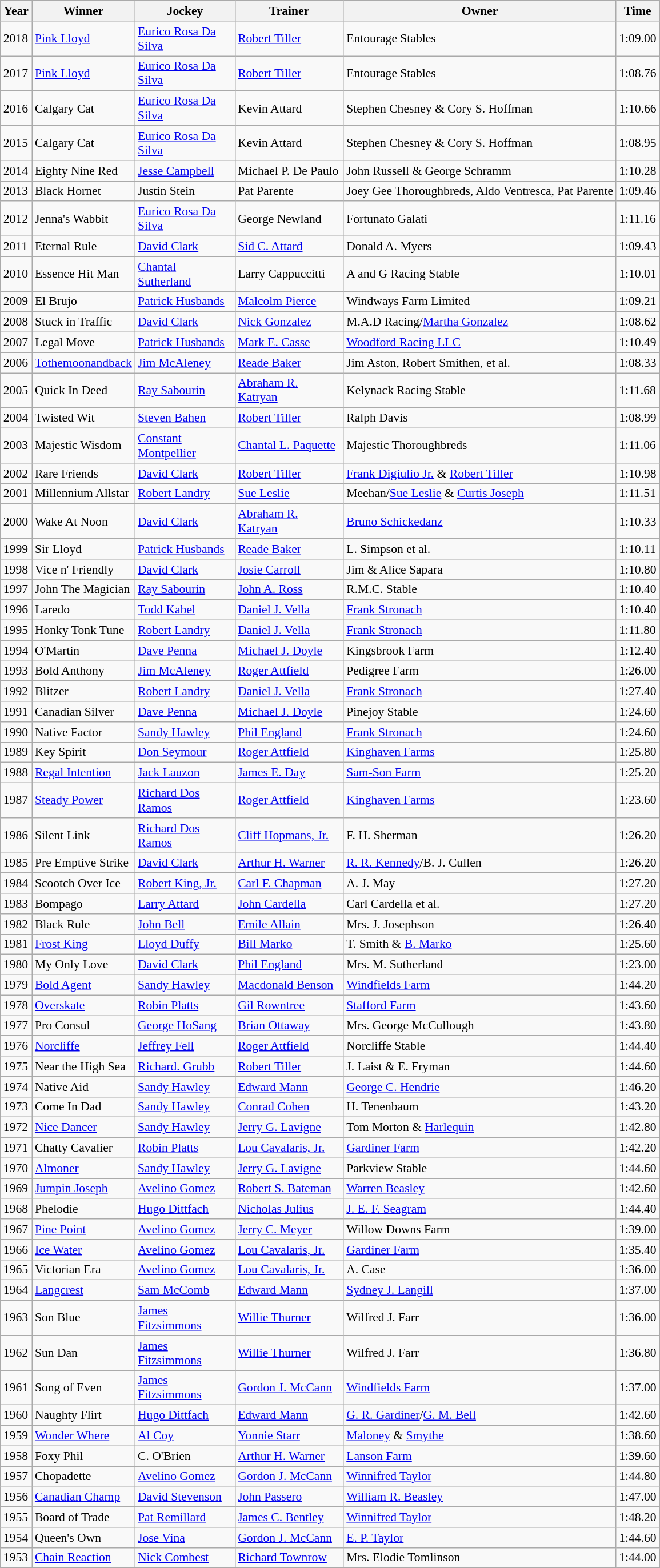<table class="wikitable sortable" style="font-size:90%">
<tr>
<th style="width:30px">Year<br></th>
<th style="width:110px">Winner<br></th>
<th style="width:110px">Jockey<br></th>
<th style="width:120px">Trainer<br></th>
<th>Owner<br></th>
<th style="width:25px">Time<br></th>
</tr>
<tr>
<td>2018</td>
<td><a href='#'>Pink Lloyd</a></td>
<td><a href='#'>Eurico Rosa Da Silva</a></td>
<td><a href='#'>Robert Tiller</a></td>
<td>Entourage Stables</td>
<td>1:09.00</td>
</tr>
<tr>
<td>2017</td>
<td><a href='#'>Pink Lloyd</a></td>
<td><a href='#'>Eurico Rosa Da Silva</a></td>
<td><a href='#'>Robert Tiller</a></td>
<td>Entourage Stables</td>
<td>1:08.76</td>
</tr>
<tr>
<td>2016</td>
<td>Calgary Cat</td>
<td><a href='#'>Eurico Rosa Da Silva</a></td>
<td>Kevin Attard</td>
<td>Stephen Chesney & Cory S. Hoffman</td>
<td>1:10.66</td>
</tr>
<tr>
<td>2015</td>
<td>Calgary Cat</td>
<td><a href='#'>Eurico Rosa Da Silva</a></td>
<td>Kevin Attard</td>
<td>Stephen Chesney & Cory S. Hoffman</td>
<td>1:08.95</td>
</tr>
<tr>
<td>2014</td>
<td>Eighty Nine Red</td>
<td><a href='#'>Jesse Campbell</a></td>
<td>Michael P. De Paulo</td>
<td>John Russell & George Schramm</td>
<td>1:10.28</td>
</tr>
<tr>
<td>2013</td>
<td>Black Hornet</td>
<td>Justin Stein</td>
<td>Pat Parente</td>
<td>Joey Gee Thoroughbreds, Aldo Ventresca, Pat Parente</td>
<td>1:09.46</td>
</tr>
<tr>
<td>2012</td>
<td>Jenna's Wabbit</td>
<td><a href='#'>Eurico Rosa Da Silva</a></td>
<td>George Newland</td>
<td>Fortunato Galati</td>
<td>1:11.16</td>
</tr>
<tr>
<td>2011</td>
<td>Eternal Rule</td>
<td><a href='#'>David Clark</a></td>
<td><a href='#'>Sid C. Attard</a></td>
<td>Donald A. Myers</td>
<td>1:09.43</td>
</tr>
<tr>
<td>2010</td>
<td>Essence Hit Man</td>
<td><a href='#'>Chantal Sutherland</a></td>
<td>Larry Cappuccitti</td>
<td>A and G Racing Stable</td>
<td>1:10.01</td>
</tr>
<tr>
<td>2009</td>
<td>El Brujo</td>
<td><a href='#'>Patrick Husbands</a></td>
<td><a href='#'>Malcolm Pierce</a></td>
<td>Windways Farm Limited</td>
<td>1:09.21</td>
</tr>
<tr>
<td>2008</td>
<td>Stuck in Traffic</td>
<td><a href='#'>David Clark</a></td>
<td><a href='#'>Nick Gonzalez</a></td>
<td>M.A.D Racing/<a href='#'>Martha Gonzalez</a></td>
<td>1:08.62</td>
</tr>
<tr>
<td>2007</td>
<td>Legal Move</td>
<td><a href='#'>Patrick Husbands</a></td>
<td><a href='#'>Mark E. Casse</a></td>
<td><a href='#'>Woodford Racing LLC</a></td>
<td>1:10.49</td>
</tr>
<tr>
<td>2006</td>
<td><a href='#'>Tothemoonandback</a></td>
<td><a href='#'>Jim McAleney</a></td>
<td><a href='#'>Reade Baker</a></td>
<td>Jim Aston, Robert Smithen, et al.</td>
<td>1:08.33</td>
</tr>
<tr>
<td>2005</td>
<td>Quick In Deed</td>
<td><a href='#'>Ray Sabourin</a></td>
<td><a href='#'>Abraham R. Katryan</a></td>
<td>Kelynack Racing Stable</td>
<td>1:11.68</td>
</tr>
<tr>
<td>2004</td>
<td>Twisted Wit</td>
<td><a href='#'>Steven Bahen</a></td>
<td><a href='#'>Robert Tiller</a></td>
<td>Ralph Davis</td>
<td>1:08.99</td>
</tr>
<tr>
<td>2003</td>
<td>Majestic Wisdom</td>
<td><a href='#'>Constant Montpellier</a></td>
<td><a href='#'>Chantal L. Paquette</a></td>
<td>Majestic Thoroughbreds</td>
<td>1:11.06</td>
</tr>
<tr>
<td>2002</td>
<td>Rare Friends</td>
<td><a href='#'>David Clark</a></td>
<td><a href='#'>Robert Tiller</a></td>
<td><a href='#'>Frank Digiulio Jr.</a> & <a href='#'>Robert Tiller</a></td>
<td>1:10.98</td>
</tr>
<tr>
<td>2001</td>
<td>Millennium Allstar</td>
<td><a href='#'>Robert Landry</a></td>
<td><a href='#'>Sue Leslie</a></td>
<td>Meehan/<a href='#'>Sue Leslie</a> & <a href='#'>Curtis Joseph</a></td>
<td>1:11.51</td>
</tr>
<tr>
<td>2000</td>
<td>Wake At Noon</td>
<td><a href='#'>David Clark</a></td>
<td><a href='#'>Abraham R. Katryan</a></td>
<td><a href='#'>Bruno Schickedanz</a></td>
<td>1:10.33</td>
</tr>
<tr>
<td>1999</td>
<td>Sir Lloyd</td>
<td><a href='#'>Patrick Husbands</a></td>
<td><a href='#'>Reade Baker</a></td>
<td>L. Simpson et al.</td>
<td>1:10.11</td>
</tr>
<tr>
<td>1998</td>
<td>Vice n' Friendly</td>
<td><a href='#'>David Clark</a></td>
<td><a href='#'>Josie Carroll</a></td>
<td>Jim & Alice Sapara</td>
<td>1:10.80</td>
</tr>
<tr>
<td>1997</td>
<td>John The Magician</td>
<td><a href='#'>Ray Sabourin</a></td>
<td><a href='#'>John A. Ross</a></td>
<td>R.M.C. Stable</td>
<td>1:10.40</td>
</tr>
<tr>
<td>1996</td>
<td>Laredo</td>
<td><a href='#'>Todd Kabel</a></td>
<td><a href='#'>Daniel J. Vella</a></td>
<td><a href='#'>Frank Stronach</a></td>
<td>1:10.40</td>
</tr>
<tr>
<td>1995</td>
<td>Honky Tonk Tune</td>
<td><a href='#'>Robert Landry</a></td>
<td><a href='#'>Daniel J. Vella</a></td>
<td><a href='#'>Frank Stronach</a></td>
<td>1:11.80</td>
</tr>
<tr>
<td>1994</td>
<td>O'Martin</td>
<td><a href='#'>Dave Penna</a></td>
<td><a href='#'>Michael J. Doyle</a></td>
<td>Kingsbrook Farm</td>
<td>1:12.40</td>
</tr>
<tr>
<td>1993</td>
<td>Bold Anthony</td>
<td><a href='#'>Jim McAleney</a></td>
<td><a href='#'>Roger Attfield</a></td>
<td>Pedigree Farm</td>
<td>1:26.00</td>
</tr>
<tr>
<td>1992</td>
<td>Blitzer</td>
<td><a href='#'>Robert Landry</a></td>
<td><a href='#'>Daniel J. Vella</a></td>
<td><a href='#'>Frank Stronach</a></td>
<td>1:27.40</td>
</tr>
<tr>
<td>1991</td>
<td>Canadian Silver</td>
<td><a href='#'>Dave Penna</a></td>
<td><a href='#'>Michael J. Doyle</a></td>
<td>Pinejoy Stable</td>
<td>1:24.60</td>
</tr>
<tr>
<td>1990</td>
<td>Native Factor</td>
<td><a href='#'>Sandy Hawley</a></td>
<td><a href='#'>Phil England</a></td>
<td><a href='#'>Frank Stronach</a></td>
<td>1:24.60</td>
</tr>
<tr>
<td>1989</td>
<td>Key Spirit</td>
<td><a href='#'>Don Seymour</a></td>
<td><a href='#'>Roger Attfield</a></td>
<td><a href='#'>Kinghaven Farms</a></td>
<td>1:25.80</td>
</tr>
<tr>
<td>1988</td>
<td><a href='#'>Regal Intention</a></td>
<td><a href='#'>Jack Lauzon</a></td>
<td><a href='#'>James E. Day</a></td>
<td><a href='#'>Sam-Son Farm</a></td>
<td>1:25.20</td>
</tr>
<tr>
<td>1987</td>
<td><a href='#'>Steady Power</a></td>
<td><a href='#'>Richard Dos Ramos</a></td>
<td><a href='#'>Roger Attfield</a></td>
<td><a href='#'>Kinghaven Farms</a></td>
<td>1:23.60</td>
</tr>
<tr>
<td>1986</td>
<td>Silent Link</td>
<td><a href='#'>Richard Dos Ramos</a></td>
<td><a href='#'>Cliff Hopmans, Jr.</a></td>
<td>F. H. Sherman</td>
<td>1:26.20</td>
</tr>
<tr>
<td>1985</td>
<td>Pre Emptive Strike</td>
<td><a href='#'>David Clark</a></td>
<td><a href='#'>Arthur H. Warner</a></td>
<td><a href='#'>R. R. Kennedy</a>/B. J. Cullen</td>
<td>1:26.20</td>
</tr>
<tr>
<td>1984</td>
<td>Scootch Over Ice</td>
<td><a href='#'>Robert King, Jr.</a></td>
<td><a href='#'>Carl F. Chapman</a></td>
<td>A. J. May</td>
<td>1:27.20</td>
</tr>
<tr>
<td>1983</td>
<td>Bompago</td>
<td><a href='#'>Larry Attard</a></td>
<td><a href='#'>John Cardella</a></td>
<td>Carl Cardella et al.</td>
<td>1:27.20</td>
</tr>
<tr>
<td>1982</td>
<td>Black Rule</td>
<td><a href='#'>John Bell</a></td>
<td><a href='#'>Emile Allain</a></td>
<td>Mrs. J. Josephson</td>
<td>1:26.40</td>
</tr>
<tr>
<td>1981</td>
<td><a href='#'>Frost King</a></td>
<td><a href='#'>Lloyd Duffy</a></td>
<td><a href='#'>Bill Marko</a></td>
<td>T. Smith & <a href='#'>B. Marko</a></td>
<td>1:25.60</td>
</tr>
<tr>
<td>1980</td>
<td>My Only Love</td>
<td><a href='#'>David Clark</a></td>
<td><a href='#'>Phil England</a></td>
<td>Mrs. M. Sutherland</td>
<td>1:23.00</td>
</tr>
<tr>
<td>1979</td>
<td><a href='#'>Bold Agent</a></td>
<td><a href='#'>Sandy Hawley</a></td>
<td><a href='#'>Macdonald Benson</a></td>
<td><a href='#'>Windfields Farm</a></td>
<td>1:44.20</td>
</tr>
<tr>
<td>1978</td>
<td><a href='#'>Overskate</a></td>
<td><a href='#'>Robin Platts</a></td>
<td><a href='#'>Gil Rowntree</a></td>
<td><a href='#'>Stafford Farm</a></td>
<td>1:43.60</td>
</tr>
<tr>
<td>1977</td>
<td>Pro Consul</td>
<td><a href='#'>George HoSang</a></td>
<td><a href='#'>Brian Ottaway</a></td>
<td>Mrs. George McCullough</td>
<td>1:43.80</td>
</tr>
<tr>
<td>1976</td>
<td><a href='#'>Norcliffe</a></td>
<td><a href='#'>Jeffrey Fell</a></td>
<td><a href='#'>Roger Attfield</a></td>
<td>Norcliffe Stable</td>
<td>1:44.40</td>
</tr>
<tr>
<td>1975</td>
<td>Near the High Sea</td>
<td><a href='#'>Richard. Grubb</a></td>
<td><a href='#'>Robert Tiller</a></td>
<td>J. Laist & E. Fryman</td>
<td>1:44.60</td>
</tr>
<tr>
<td>1974</td>
<td>Native Aid</td>
<td><a href='#'>Sandy Hawley</a></td>
<td><a href='#'>Edward Mann</a></td>
<td><a href='#'>George C. Hendrie</a></td>
<td>1:46.20</td>
</tr>
<tr>
<td>1973</td>
<td>Come In Dad</td>
<td><a href='#'>Sandy Hawley</a></td>
<td><a href='#'>Conrad Cohen</a></td>
<td>H. Tenenbaum</td>
<td>1:43.20</td>
</tr>
<tr>
<td>1972</td>
<td><a href='#'>Nice Dancer</a></td>
<td><a href='#'>Sandy Hawley</a></td>
<td><a href='#'>Jerry G. Lavigne</a></td>
<td>Tom Morton & <a href='#'>Harlequin</a></td>
<td>1:42.80</td>
</tr>
<tr>
<td>1971</td>
<td>Chatty Cavalier</td>
<td><a href='#'>Robin Platts</a></td>
<td><a href='#'>Lou Cavalaris, Jr.</a></td>
<td><a href='#'>Gardiner Farm</a></td>
<td>1:42.20</td>
</tr>
<tr>
<td>1970</td>
<td><a href='#'>Almoner</a></td>
<td><a href='#'>Sandy Hawley</a></td>
<td><a href='#'>Jerry G. Lavigne</a></td>
<td>Parkview Stable</td>
<td>1:44.60</td>
</tr>
<tr>
<td>1969</td>
<td><a href='#'>Jumpin Joseph</a></td>
<td><a href='#'>Avelino Gomez</a></td>
<td><a href='#'>Robert S. Bateman</a></td>
<td><a href='#'>Warren Beasley</a></td>
<td>1:42.60</td>
</tr>
<tr>
<td>1968</td>
<td>Phelodie</td>
<td><a href='#'>Hugo Dittfach</a></td>
<td><a href='#'>Nicholas Julius</a></td>
<td><a href='#'>J. E. F. Seagram</a></td>
<td>1:44.40</td>
</tr>
<tr>
<td>1967</td>
<td><a href='#'>Pine Point</a></td>
<td><a href='#'>Avelino Gomez</a></td>
<td><a href='#'>Jerry C. Meyer</a></td>
<td>Willow Downs Farm</td>
<td>1:39.00</td>
</tr>
<tr>
<td>1966</td>
<td><a href='#'>Ice Water</a></td>
<td><a href='#'>Avelino Gomez</a></td>
<td><a href='#'>Lou Cavalaris, Jr.</a></td>
<td><a href='#'>Gardiner Farm</a></td>
<td>1:35.40</td>
</tr>
<tr>
<td>1965</td>
<td>Victorian Era</td>
<td><a href='#'>Avelino Gomez</a></td>
<td><a href='#'>Lou Cavalaris, Jr.</a></td>
<td>A. Case</td>
<td>1:36.00</td>
</tr>
<tr>
<td>1964</td>
<td><a href='#'>Langcrest</a></td>
<td><a href='#'>Sam McComb</a></td>
<td><a href='#'>Edward Mann</a></td>
<td><a href='#'>Sydney J. Langill</a></td>
<td>1:37.00</td>
</tr>
<tr>
<td>1963</td>
<td>Son Blue</td>
<td><a href='#'>James Fitzsimmons</a></td>
<td><a href='#'>Willie Thurner</a></td>
<td>Wilfred J. Farr</td>
<td>1:36.00</td>
</tr>
<tr>
<td>1962</td>
<td>Sun Dan</td>
<td><a href='#'>James Fitzsimmons</a></td>
<td><a href='#'>Willie Thurner</a></td>
<td>Wilfred J. Farr</td>
<td>1:36.80</td>
</tr>
<tr>
<td>1961</td>
<td>Song of Even</td>
<td><a href='#'>James Fitzsimmons</a></td>
<td><a href='#'>Gordon J. McCann</a></td>
<td><a href='#'>Windfields Farm</a></td>
<td>1:37.00</td>
</tr>
<tr>
<td>1960</td>
<td>Naughty Flirt</td>
<td><a href='#'>Hugo Dittfach</a></td>
<td><a href='#'>Edward Mann</a></td>
<td><a href='#'>G. R. Gardiner</a>/<a href='#'>G. M. Bell</a></td>
<td>1:42.60</td>
</tr>
<tr>
<td>1959</td>
<td><a href='#'>Wonder Where</a></td>
<td><a href='#'>Al Coy</a></td>
<td><a href='#'>Yonnie Starr</a></td>
<td><a href='#'>Maloney</a> & <a href='#'>Smythe</a></td>
<td>1:38.60</td>
</tr>
<tr>
<td>1958</td>
<td>Foxy Phil</td>
<td>C. O'Brien</td>
<td><a href='#'>Arthur H. Warner</a></td>
<td><a href='#'>Lanson Farm</a></td>
<td>1:39.60</td>
</tr>
<tr>
<td>1957</td>
<td>Chopadette</td>
<td><a href='#'>Avelino Gomez</a></td>
<td><a href='#'>Gordon J. McCann</a></td>
<td><a href='#'>Winnifred Taylor</a></td>
<td>1:44.80</td>
</tr>
<tr>
<td>1956</td>
<td><a href='#'>Canadian Champ</a></td>
<td><a href='#'>David Stevenson</a></td>
<td><a href='#'>John Passero</a></td>
<td><a href='#'>William R. Beasley</a></td>
<td>1:47.00</td>
</tr>
<tr>
<td>1955</td>
<td>Board of Trade</td>
<td><a href='#'>Pat Remillard</a></td>
<td><a href='#'>James C. Bentley</a></td>
<td><a href='#'>Winnifred Taylor</a></td>
<td>1:48.20</td>
</tr>
<tr>
<td>1954</td>
<td>Queen's Own</td>
<td><a href='#'>Jose Vina</a></td>
<td><a href='#'>Gordon J. McCann</a></td>
<td><a href='#'>E. P. Taylor</a></td>
<td>1:44.60</td>
</tr>
<tr>
<td>1953</td>
<td><a href='#'>Chain Reaction</a></td>
<td><a href='#'>Nick Combest</a></td>
<td><a href='#'>Richard Townrow</a></td>
<td>Mrs. Elodie Tomlinson</td>
<td>1:44.00</td>
</tr>
<tr>
</tr>
</table>
